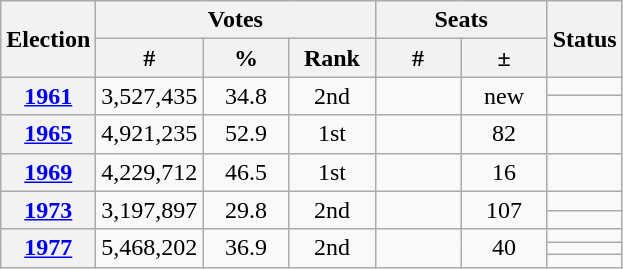<table class=wikitable style="text-align:center">
<tr>
<th rowspan=2>Election</th>
<th colspan=3>Votes</th>
<th colspan=2>Seats</th>
<th rowspan=2>Status</th>
</tr>
<tr>
<th style="width:50px">#</th>
<th style="width:50px">%</th>
<th style="width:50px">Rank</th>
<th style="width:50px">#</th>
<th style="width:50px">±</th>
</tr>
<tr>
<th rowspan=2><a href='#'>1961</a></th>
<td rowspan=2>3,527,435</td>
<td rowspan=2>34.8</td>
<td rowspan=2>2nd</td>
<td rowspan=2 style="text-align:center;"><strong></strong></td>
<td rowspan=2>new</td>
<td></td>
</tr>
<tr>
<td></td>
</tr>
<tr>
<th><a href='#'>1965</a></th>
<td>4,921,235</td>
<td>52.9</td>
<td>1st</td>
<td style="text-align:center;"><strong></strong></td>
<td> 82</td>
<td></td>
</tr>
<tr>
<th><a href='#'>1969</a></th>
<td>4,229,712</td>
<td>46.5</td>
<td>1st</td>
<td style="text-align:center;"><strong></strong></td>
<td> 16</td>
<td></td>
</tr>
<tr>
<th rowspan=2><a href='#'>1973</a></th>
<td rowspan=2>3,197,897</td>
<td rowspan=2>29.8</td>
<td rowspan=2>2nd</td>
<td rowspan=2 style="text-align:center;"><strong></strong></td>
<td rowspan=2> 107</td>
<td></td>
</tr>
<tr>
<td></td>
</tr>
<tr>
<th rowspan=3><a href='#'>1977</a></th>
<td rowspan=3>5,468,202</td>
<td rowspan=3>36.9</td>
<td rowspan=3>2nd</td>
<td rowspan=3 style="text-align:center;"><strong></strong></td>
<td rowspan=3> 40</td>
<td></td>
</tr>
<tr>
<td></td>
</tr>
<tr>
<td></td>
</tr>
</table>
